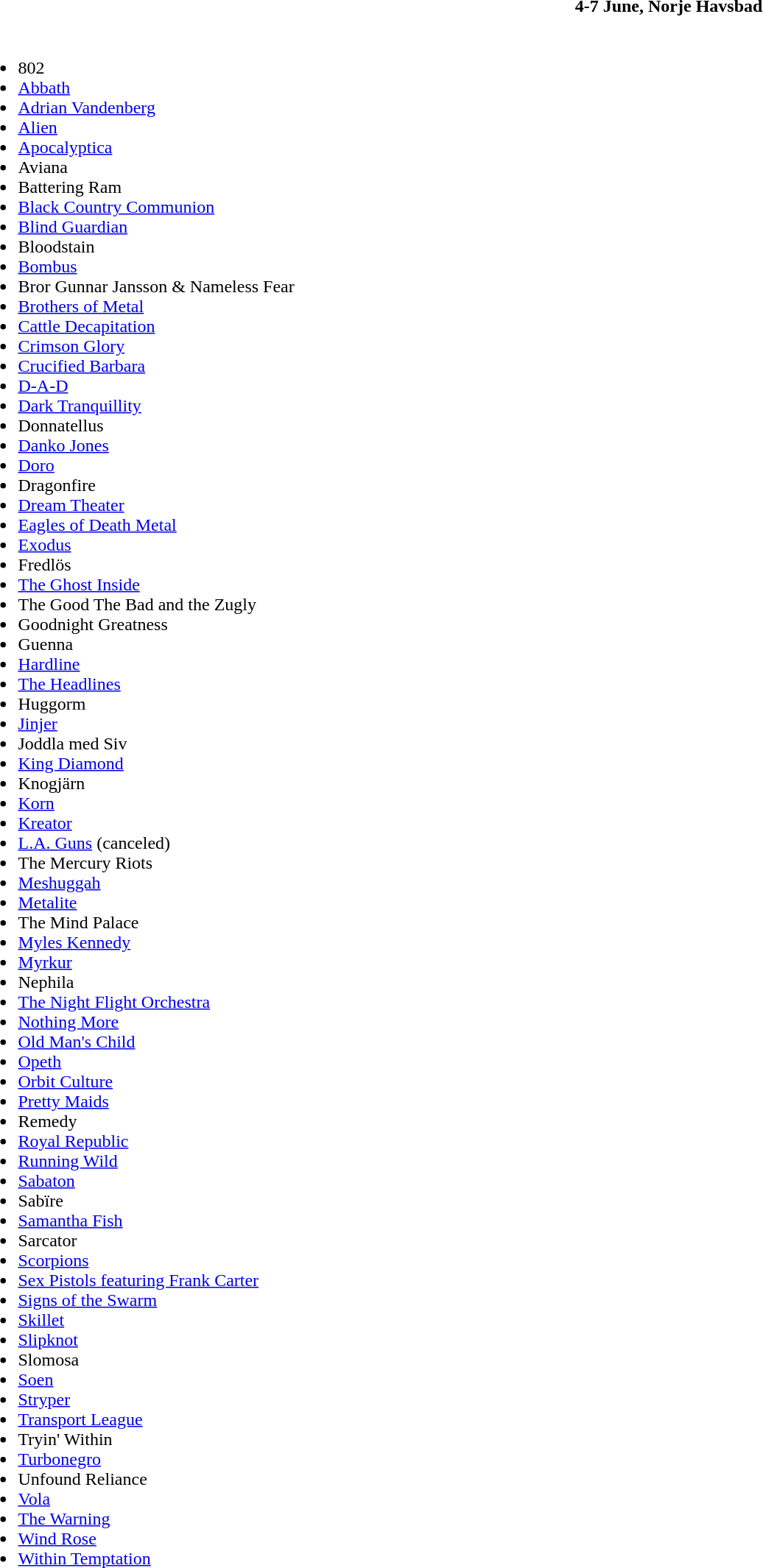<table class="toccolours collapsible expanded" style="width:100%;">
<tr>
<th>4-7 June, Norje Havsbad</th>
</tr>
<tr>
<td><br><ul><li>802</li><li><a href='#'>Abbath</a></li><li><a href='#'>Adrian Vandenberg</a></li><li><a href='#'>Alien</a></li><li><a href='#'>Apocalyptica</a></li><li>Aviana</li><li>Battering Ram</li><li><a href='#'>Black Country Communion</a></li><li><a href='#'>Blind Guardian</a></li><li>Bloodstain</li><li><a href='#'>Bombus</a></li><li>Bror Gunnar Jansson & Nameless Fear</li><li><a href='#'>Brothers of Metal</a></li><li><a href='#'>Cattle Decapitation</a></li><li><a href='#'>Crimson Glory</a></li><li><a href='#'>Crucified Barbara</a></li><li><a href='#'>D-A-D</a></li><li><a href='#'>Dark Tranquillity</a></li><li>Donnatellus</li><li><a href='#'>Danko Jones</a></li><li><a href='#'>Doro</a></li><li>Dragonfire</li><li><a href='#'>Dream Theater</a></li><li><a href='#'>Eagles of Death Metal</a></li><li><a href='#'>Exodus</a></li><li>Fredlös</li><li><a href='#'>The Ghost Inside</a></li><li>The Good The Bad and the Zugly</li><li>Goodnight Greatness</li><li>Guenna</li><li><a href='#'>Hardline</a></li><li><a href='#'>The Headlines</a></li><li>Huggorm</li><li><a href='#'>Jinjer</a></li><li>Joddla med Siv</li><li><a href='#'>King Diamond</a></li><li>Knogjärn</li><li><a href='#'>Korn</a></li><li><a href='#'>Kreator</a></li><li><a href='#'>L.A. Guns</a> (canceled)</li><li>The Mercury Riots</li><li><a href='#'>Meshuggah</a></li><li><a href='#'>Metalite</a></li><li>The Mind Palace</li><li><a href='#'>Myles Kennedy</a></li><li><a href='#'>Myrkur</a></li><li>Nephila</li><li><a href='#'>The Night Flight Orchestra</a></li><li><a href='#'>Nothing More</a></li><li><a href='#'>Old Man's Child</a></li><li><a href='#'>Opeth</a></li><li><a href='#'>Orbit Culture</a></li><li><a href='#'>Pretty Maids</a></li><li>Remedy</li><li><a href='#'>Royal Republic</a></li><li><a href='#'> Running Wild</a></li><li><a href='#'>Sabaton</a></li><li>Sabïre</li><li><a href='#'>Samantha Fish</a></li><li>Sarcator</li><li><a href='#'>Scorpions</a></li><li><a href='#'>Sex Pistols featuring Frank Carter</a></li><li><a href='#'>Signs of the Swarm</a></li><li><a href='#'>Skillet</a></li><li><a href='#'>Slipknot</a></li><li>Slomosa</li><li><a href='#'>Soen</a></li><li><a href='#'>Stryper</a></li><li><a href='#'>Transport League</a></li><li>Tryin' Within</li><li><a href='#'>Turbonegro</a></li><li>Unfound Reliance</li><li><a href='#'>Vola</a></li><li><a href='#'>The Warning</a></li><li><a href='#'>Wind Rose</a></li><li><a href='#'>Within Temptation</a></li></ul></td>
</tr>
</table>
